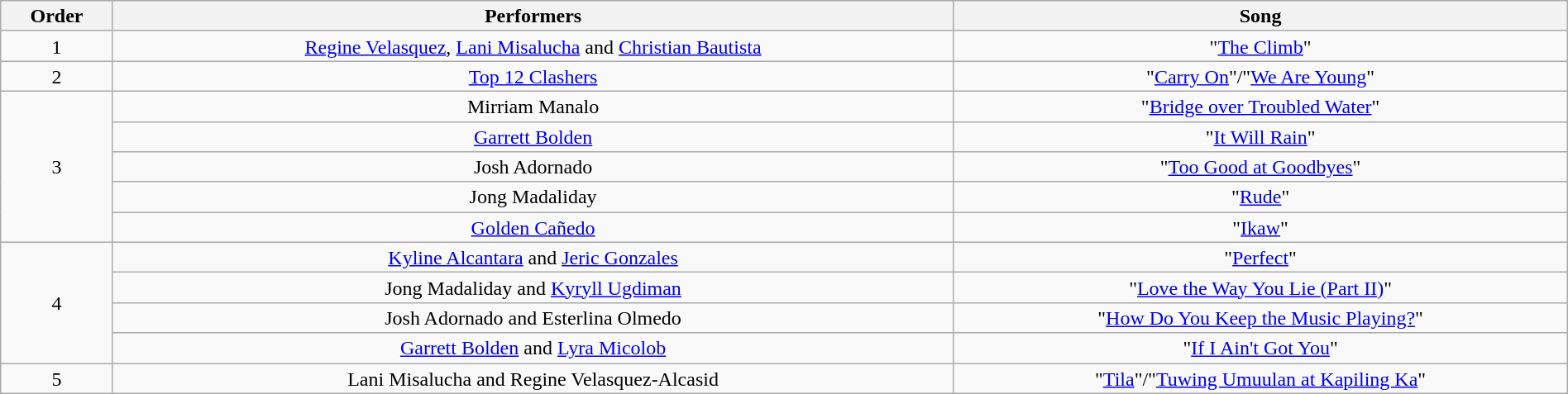<table class="wikitable" style="text-align:center; line-height:17px; width:100%;">
<tr>
<th>Order</th>
<th>Performers</th>
<th>Song</th>
</tr>
<tr>
<td>1</td>
<td><a href='#'>Regine Velasquez</a>, <a href='#'>Lani Misalucha</a> and <a href='#'>Christian Bautista</a></td>
<td>"<a href='#'>The Climb</a>"</td>
</tr>
<tr>
<td>2</td>
<td><a href='#'>Top 12 Clashers</a></td>
<td>"<a href='#'>Carry On</a>"/"<a href='#'>We Are Young</a>"</td>
</tr>
<tr>
<td rowspan=5>3</td>
<td>Mirriam Manalo</td>
<td>"<a href='#'>Bridge over Troubled Water</a>"</td>
</tr>
<tr>
<td><a href='#'>Garrett Bolden</a></td>
<td>"<a href='#'>It Will Rain</a>"</td>
</tr>
<tr>
<td>Josh Adornado</td>
<td>"<a href='#'>Too Good at Goodbyes</a>"</td>
</tr>
<tr>
<td>Jong Madaliday</td>
<td>"<a href='#'>Rude</a>"</td>
</tr>
<tr>
<td><a href='#'>Golden Cañedo</a></td>
<td>"<a href='#'>Ikaw</a>"</td>
</tr>
<tr>
<td rowspan=4>4</td>
<td><a href='#'>Kyline Alcantara</a> and <a href='#'>Jeric Gonzales</a></td>
<td>"<a href='#'>Perfect</a>"</td>
</tr>
<tr>
<td>Jong Madaliday and <a href='#'>Kyryll Ugdiman</a></td>
<td>"<a href='#'>Love the Way You Lie (Part II)</a>"</td>
</tr>
<tr>
<td>Josh Adornado and Esterlina Olmedo</td>
<td>"<a href='#'>How Do You Keep the Music Playing?</a>"</td>
</tr>
<tr>
<td><a href='#'>Garrett Bolden</a> and <a href='#'>Lyra Micolob</a></td>
<td>"<a href='#'>If I Ain't Got You</a>"</td>
</tr>
<tr>
<td>5</td>
<td>Lani Misalucha and Regine Velasquez-Alcasid</td>
<td>"<a href='#'>Tila</a>"/"<a href='#'>Tuwing Umuulan at Kapiling Ka</a>"</td>
</tr>
</table>
